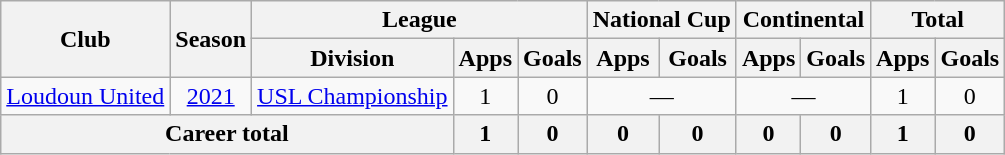<table class=wikitable style=text-align:center>
<tr>
<th rowspan=2>Club</th>
<th rowspan=2>Season</th>
<th colspan=3>League</th>
<th colspan=2>National Cup</th>
<th colspan=2>Continental</th>
<th colspan=2>Total</th>
</tr>
<tr>
<th>Division</th>
<th>Apps</th>
<th>Goals</th>
<th>Apps</th>
<th>Goals</th>
<th>Apps</th>
<th>Goals</th>
<th>Apps</th>
<th>Goals</th>
</tr>
<tr>
<td rowspan=1><a href='#'>Loudoun United</a></td>
<td><a href='#'>2021</a></td>
<td><a href='#'>USL Championship</a></td>
<td>1</td>
<td>0</td>
<td colspan=2>—</td>
<td colspan=2>—</td>
<td>1</td>
<td>0</td>
</tr>
<tr>
<th colspan=3>Career total</th>
<th>1</th>
<th>0</th>
<th>0</th>
<th>0</th>
<th>0</th>
<th>0</th>
<th>1</th>
<th>0</th>
</tr>
</table>
